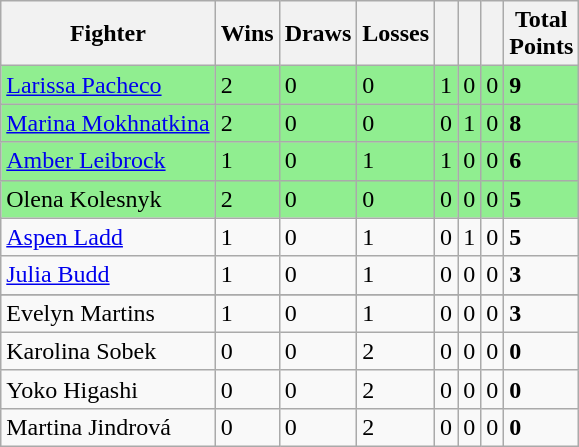<table class="wikitable sortable">
<tr>
<th>Fighter</th>
<th>Wins</th>
<th>Draws</th>
<th>Losses</th>
<th></th>
<th></th>
<th></th>
<th>Total<br> Points</th>
</tr>
<tr style="background:#90EE90;">
<td> <a href='#'>Larissa Pacheco</a></td>
<td>2</td>
<td>0</td>
<td>0</td>
<td>1</td>
<td>0</td>
<td>0</td>
<td><strong>9</strong></td>
</tr>
<tr style="background:#90EE90;">
<td> <a href='#'>Marina Mokhnatkina</a></td>
<td>2</td>
<td>0</td>
<td>0</td>
<td>0</td>
<td>1</td>
<td>0</td>
<td><strong>8</strong></td>
</tr>
<tr style="background:#90EE90;">
<td> <a href='#'>Amber Leibrock</a></td>
<td>1</td>
<td>0</td>
<td>1</td>
<td>1</td>
<td>0</td>
<td>0</td>
<td><strong>6</strong></td>
</tr>
<tr style="background:#90EE90;">
<td> Olena Kolesnyk</td>
<td>2</td>
<td>0</td>
<td>0</td>
<td>0</td>
<td>0</td>
<td>0</td>
<td><strong>5</strong></td>
</tr>
<tr>
<td> <a href='#'>Aspen Ladd</a></td>
<td>1</td>
<td>0</td>
<td>1</td>
<td>0</td>
<td>1</td>
<td>0</td>
<td><strong>5</strong></td>
</tr>
<tr>
<td> <a href='#'>Julia Budd</a></td>
<td>1</td>
<td>0</td>
<td>1</td>
<td>0</td>
<td>0</td>
<td>0</td>
<td><strong>3</strong></td>
</tr>
<tr>
</tr>
<tr>
<td> Evelyn Martins</td>
<td>1</td>
<td>0</td>
<td>1</td>
<td>0</td>
<td>0</td>
<td>0</td>
<td><strong>3</strong></td>
</tr>
<tr>
<td> Karolina Sobek</td>
<td>0</td>
<td>0</td>
<td>2</td>
<td>0</td>
<td>0</td>
<td>0</td>
<td><strong>0</strong></td>
</tr>
<tr>
<td> Yoko Higashi</td>
<td>0</td>
<td>0</td>
<td>2</td>
<td>0</td>
<td>0</td>
<td>0</td>
<td><strong>0</strong></td>
</tr>
<tr>
<td> Martina Jindrová</td>
<td>0</td>
<td>0</td>
<td>2</td>
<td>0</td>
<td>0</td>
<td>0</td>
<td><strong>0</strong></td>
</tr>
</table>
